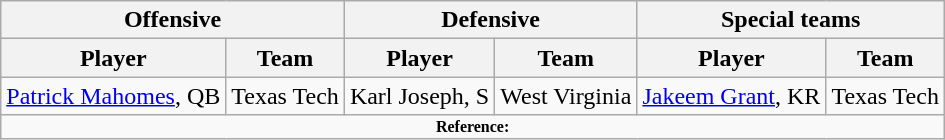<table class="wikitable">
<tr>
<th colspan="2">Offensive</th>
<th colspan="2">Defensive</th>
<th colspan="2">Special teams</th>
</tr>
<tr>
<th>Player</th>
<th>Team</th>
<th>Player</th>
<th>Team</th>
<th>Player</th>
<th>Team</th>
</tr>
<tr>
<td><a href='#'>Patrick Mahomes</a>, QB</td>
<td>Texas Tech</td>
<td>Karl Joseph, S</td>
<td>West Virginia</td>
<td><a href='#'>Jakeem Grant</a>, KR</td>
<td>Texas Tech</td>
</tr>
<tr>
<td colspan="12"  style="font-size:8pt; text-align:center;"><strong>Reference:</strong></td>
</tr>
</table>
